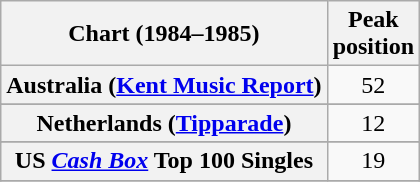<table class="wikitable sortable plainrowheaders" style="text-align:center">
<tr>
<th scope="col">Chart (1984–1985)</th>
<th scope="col">Peak<br>position</th>
</tr>
<tr>
<th scope="row">Australia (<a href='#'>Kent Music Report</a>)</th>
<td>52</td>
</tr>
<tr>
</tr>
<tr>
</tr>
<tr>
</tr>
<tr>
<th scope="row">Netherlands (<a href='#'>Tipparade</a>)</th>
<td>12</td>
</tr>
<tr>
</tr>
<tr>
</tr>
<tr>
</tr>
<tr>
</tr>
<tr>
</tr>
<tr>
<th scope="row">US <em><a href='#'>Cash Box</a></em> Top 100 Singles</th>
<td>19</td>
</tr>
<tr>
</tr>
</table>
